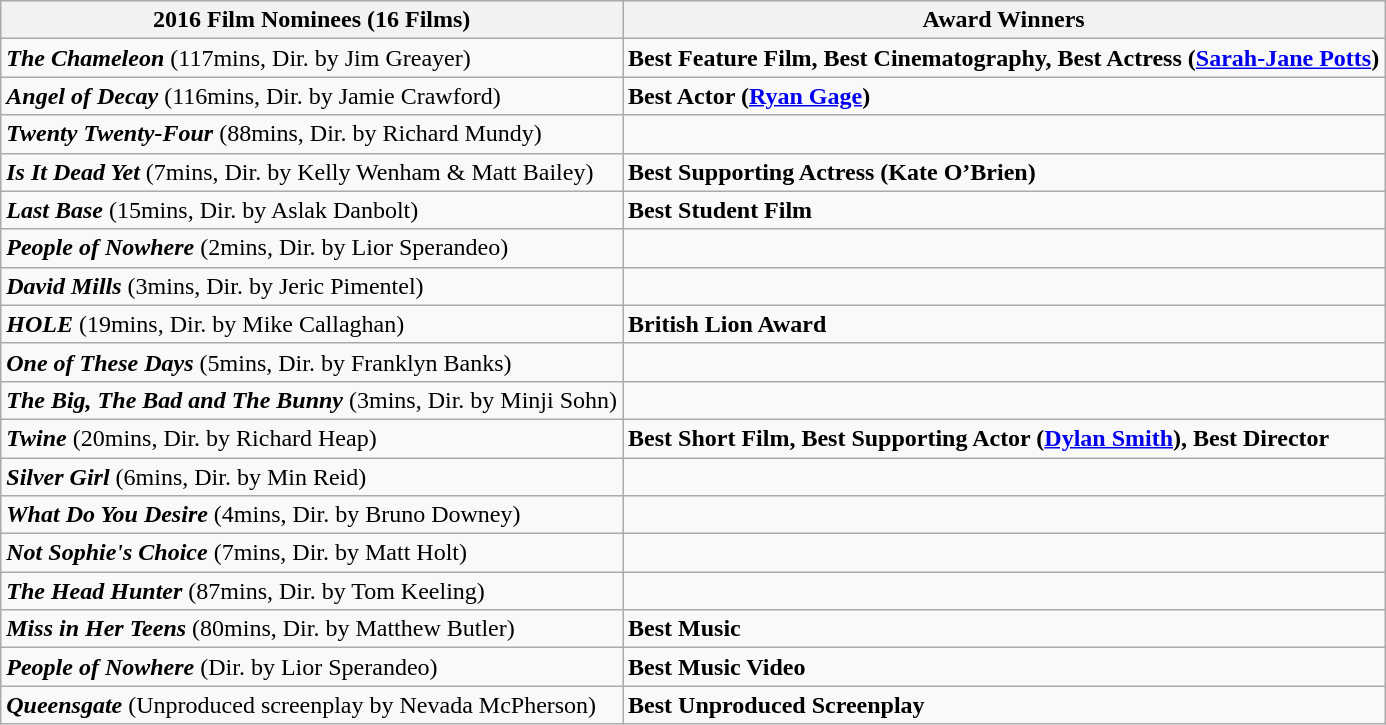<table class="wikitable mw-collapsible mw-collapsed">
<tr>
<th><strong>2016 Film Nominees (16 Films)</strong></th>
<th><strong>Award Winners</strong></th>
</tr>
<tr>
<td><strong><em>The Chameleon</em></strong> (117mins, Dir. by Jim Greayer)</td>
<td><strong>Best Feature Film, Best Cinematography, Best Actress (<a href='#'>Sarah-Jane Potts</a>)</strong></td>
</tr>
<tr>
<td><strong><em>Angel of Decay</em></strong> (116mins, Dir. by Jamie Crawford)</td>
<td><strong>Best Actor (<a href='#'>Ryan Gage</a>)</strong></td>
</tr>
<tr>
<td><strong><em>Twenty Twenty-Four</em></strong> (88mins, Dir. by Richard Mundy)</td>
<td></td>
</tr>
<tr>
<td><strong><em>Is It Dead Yet</em></strong> (7mins, Dir. by Kelly Wenham & Matt Bailey)</td>
<td><strong>Best Supporting Actress (Kate O’Brien)</strong></td>
</tr>
<tr>
<td><strong><em>Last Base</em></strong> (15mins, Dir. by Aslak Danbolt)</td>
<td><strong>Best Student Film</strong></td>
</tr>
<tr>
<td><strong><em>People of Nowhere</em></strong> (2mins, Dir. by Lior Sperandeo)</td>
<td></td>
</tr>
<tr>
<td><strong><em>David Mills</em></strong> (3mins, Dir. by Jeric Pimentel)</td>
<td></td>
</tr>
<tr>
<td><strong><em>HOLE</em></strong> (19mins, Dir. by Mike Callaghan)</td>
<td><strong>British Lion Award</strong></td>
</tr>
<tr>
<td><strong><em>One of These Days</em></strong> (5mins, Dir. by Franklyn Banks)</td>
<td></td>
</tr>
<tr>
<td><strong><em>The Big, The Bad and The Bunny</em></strong> (3mins, Dir. by Minji Sohn)</td>
<td></td>
</tr>
<tr>
<td><strong><em>Twine</em></strong> (20mins, Dir. by Richard Heap)</td>
<td><strong>Best Short Film, Best Supporting Actor (<a href='#'>Dylan Smith</a>), Best  Director</strong></td>
</tr>
<tr>
<td><strong><em>Silver Girl</em></strong> (6mins, Dir. by Min Reid)</td>
<td></td>
</tr>
<tr>
<td><strong><em>What  Do You Desire</em></strong> (4mins, Dir. by Bruno Downey)</td>
<td></td>
</tr>
<tr>
<td><strong><em>Not Sophie's Choice</em></strong> (7mins, Dir. by Matt Holt)</td>
<td></td>
</tr>
<tr>
<td><strong><em>The Head Hunter</em></strong> (87mins, Dir. by Tom Keeling)</td>
<td></td>
</tr>
<tr>
<td><strong><em>Miss in Her Teens</em></strong> (80mins, Dir. by Matthew Butler)</td>
<td><strong>Best Music</strong></td>
</tr>
<tr>
<td><strong><em>People of Nowhere</em></strong> (Dir. by Lior Sperandeo)</td>
<td><strong>Best Music Video</strong></td>
</tr>
<tr>
<td><strong><em>Queensgate</em></strong> (Unproduced screenplay by Nevada McPherson)</td>
<td><strong>Best Unproduced Screenplay</strong></td>
</tr>
</table>
